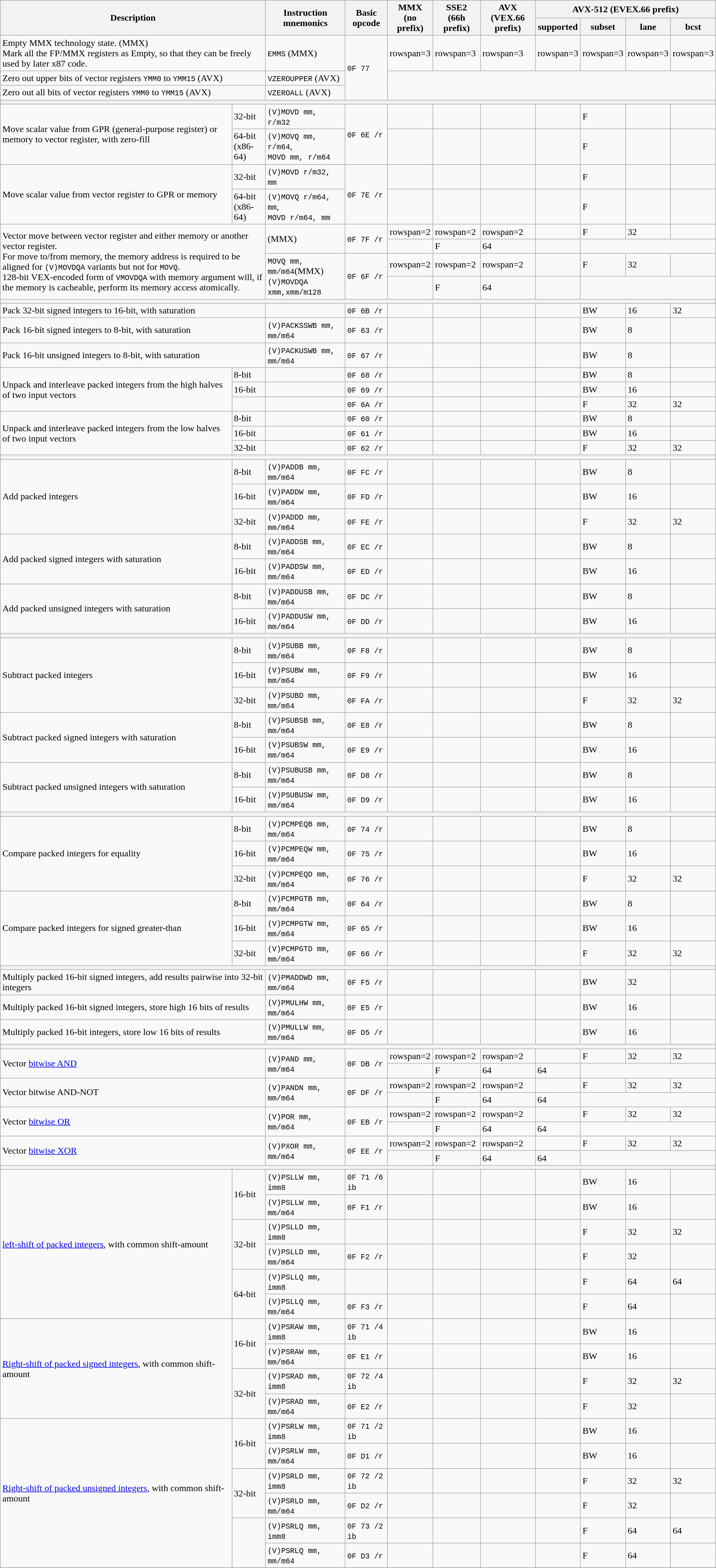<table class="wikitable sortable sticky-header-multi">
<tr>
<th rowspan=2 colspan=2>Description</th>
<th rowspan=2>Instruction mnemonics</th>
<th rowspan=2>Basic opcode</th>
<th rowspan=2>MMX<br>(no prefix)</th>
<th rowspan=2>SSE2<br>(66h prefix)</th>
<th rowspan=2>AVX<br>(VEX.66 prefix)</th>
<th colspan=4>AVX-512 (EVEX.66 prefix)</th>
</tr>
<tr>
<th>supported</th>
<th>subset</th>
<th>lane</th>
<th>bcst</th>
</tr>
<tr>
<td colspan=2>Empty MMX technology state. (MMX)<br>Mark all the FP/MMX registers as Empty, so that they can be freely used by later x87 code.</td>
<td><code>EMMS</code> (MMX)</td>
<td rowspan=3><code>0F 77</code></td>
<td>rowspan=3 </td>
<td>rowspan=3 </td>
<td>rowspan=3 </td>
<td>rowspan=3 </td>
<td>rowspan=3 </td>
<td>rowspan=3 </td>
<td>rowspan=3 </td>
</tr>
<tr>
<td colspan=2>Zero out upper bits of vector registers <code>YMM0</code> to <code>YMM15</code> (AVX)</td>
<td><code>VZEROUPPER</code> (AVX)</td>
</tr>
<tr>
<td colspan=2>Zero out all bits of vector registers <code>YMM0</code> to <code>YMM15</code> (AVX)</td>
<td><code>VZEROALL</code> (AVX)</td>
</tr>
<tr>
<th colspan=11></th>
</tr>
<tr>
<td rowspan=2>Move scalar value from GPR (general-purpose register) or memory to vector register, with zero-fill</td>
<td>32-bit</td>
<td><code>(V)MOVD mm, r/m32</code></td>
<td rowspan=2><code>0F 6E /r</code></td>
<td></td>
<td></td>
<td></td>
<td></td>
<td>F</td>
<td></td>
<td></td>
</tr>
<tr>
<td>64-bit<br>(x86-64)</td>
<td><code>(V)MOVQ mm, r/m64</code>,<br><code>MOVD mm, r/m64</code></td>
<td></td>
<td></td>
<td></td>
<td></td>
<td>F</td>
<td></td>
<td></td>
</tr>
<tr>
<td rowspan=2>Move scalar value from vector register to GPR or memory</td>
<td>32-bit</td>
<td><code>(V)MOVD r/m32, mm</code></td>
<td rowspan=2><code>0F 7E /r</code></td>
<td></td>
<td></td>
<td></td>
<td></td>
<td>F</td>
<td></td>
<td></td>
</tr>
<tr>
<td>64-bit<br>(x86-64)</td>
<td><code>(V)MOVQ r/m64, mm</code>,<br><code>MOVD r/m64, mm</code></td>
<td></td>
<td></td>
<td></td>
<td></td>
<td>F</td>
<td></td>
<td></td>
</tr>
<tr>
<td rowspan=4 colspan=2>Vector move between vector register and either memory or another vector register.<br>For move to/from memory, the memory address is required to be aligned for <code>(V)MOVDQA</code> variants but not for <code>MOVQ</code>.<br>128-bit VEX-encoded form of <code>VMOVDQA</code> with memory argument will, if the memory is cacheable, perform its memory access atomically.</td>
<td rowspan=2>(MMX)<br></td>
<td rowspan=2><code>0F 7F /r</code></td>
<td>rowspan=2 </td>
<td>rowspan=2 </td>
<td>rowspan=2 </td>
<td></td>
<td>F</td>
<td>32</td>
<td></td>
</tr>
<tr>
<td></td>
<td>F</td>
<td>64</td>
<td></td>
</tr>
<tr>
<td rowspan=2><code>MOVQ mm, mm/m64</code>(MMX)<br><code>(V)MOVDQA xmm,xmm/m128</code></td>
<td rowspan=2><code>0F 6F /r</code></td>
<td>rowspan=2 </td>
<td>rowspan=2 </td>
<td>rowspan=2 </td>
<td></td>
<td>F</td>
<td>32</td>
<td></td>
</tr>
<tr>
<td></td>
<td>F</td>
<td>64</td>
<td></td>
</tr>
<tr>
<th colspan=11></th>
</tr>
<tr>
<td colspan=2>Pack 32-bit signed integers to 16-bit, with saturation</td>
<td></td>
<td><code>0F 6B /r</code></td>
<td></td>
<td></td>
<td></td>
<td></td>
<td>BW</td>
<td>16</td>
<td>32</td>
</tr>
<tr>
<td colspan=2>Pack 16-bit signed integers to 8-bit, with saturation</td>
<td><code>(V)PACKSSWB mm, mm/m64</code></td>
<td><code>0F 63 /r</code></td>
<td></td>
<td></td>
<td></td>
<td></td>
<td>BW</td>
<td>8</td>
<td></td>
</tr>
<tr>
<td colspan=2>Pack 16-bit unsigned integers to 8-bit, with saturation</td>
<td><code>(V)PACKUSWB mm, mm/m64</code></td>
<td><code>0F 67 /r</code></td>
<td></td>
<td></td>
<td></td>
<td></td>
<td>BW</td>
<td>8</td>
<td></td>
</tr>
<tr>
<td rowspan=3>Unpack and interleave packed integers from the high halves of two input vectors</td>
<td>8-bit</td>
<td></td>
<td><code>0F 68 /r</code></td>
<td></td>
<td></td>
<td></td>
<td></td>
<td>BW</td>
<td>8</td>
<td></td>
</tr>
<tr>
<td>16-bit</td>
<td></td>
<td><code>0F 69 /r</code></td>
<td></td>
<td></td>
<td></td>
<td></td>
<td>BW</td>
<td>16</td>
<td></td>
</tr>
<tr>
<td></td>
<td></td>
<td><code>0F 6A /r</code></td>
<td></td>
<td></td>
<td></td>
<td></td>
<td>F</td>
<td>32</td>
<td>32</td>
</tr>
<tr>
<td rowspan=3>Unpack and interleave packed integers from the low halves of two input vectors</td>
<td>8-bit</td>
<td></td>
<td><code>0F 60 /r</code></td>
<td></td>
<td></td>
<td></td>
<td></td>
<td>BW</td>
<td>8</td>
<td></td>
</tr>
<tr>
<td>16-bit</td>
<td></td>
<td><code>0F 61 /r</code></td>
<td></td>
<td></td>
<td></td>
<td></td>
<td>BW</td>
<td>16</td>
<td></td>
</tr>
<tr>
<td>32-bit</td>
<td></td>
<td><code>0F 62 /r</code></td>
<td></td>
<td></td>
<td></td>
<td></td>
<td>F</td>
<td>32</td>
<td>32</td>
</tr>
<tr>
<th colspan=11></th>
</tr>
<tr>
<td rowspan=3>Add packed integers</td>
<td>8-bit</td>
<td><code>(V)PADDB mm, mm/m64</code></td>
<td><code>0F FC /r</code></td>
<td></td>
<td></td>
<td></td>
<td></td>
<td>BW</td>
<td>8</td>
<td></td>
</tr>
<tr>
<td>16-bit</td>
<td><code>(V)PADDW mm, mm/m64</code></td>
<td><code>0F FD /r</code></td>
<td></td>
<td></td>
<td></td>
<td></td>
<td>BW</td>
<td>16</td>
<td></td>
</tr>
<tr>
<td>32-bit</td>
<td><code>(V)PADDD mm, mm/m64</code></td>
<td><code>0F FE /r</code></td>
<td></td>
<td></td>
<td></td>
<td></td>
<td>F</td>
<td>32</td>
<td>32</td>
</tr>
<tr>
<td rowspan=2>Add packed signed integers with saturation</td>
<td>8-bit</td>
<td><code>(V)PADDSB mm, mm/m64</code></td>
<td><code>0F EC /r</code></td>
<td></td>
<td></td>
<td></td>
<td></td>
<td>BW</td>
<td>8</td>
<td></td>
</tr>
<tr>
<td>16-bit</td>
<td><code>(V)PADDSW mm, mm/m64</code></td>
<td><code>0F ED /r</code></td>
<td></td>
<td></td>
<td></td>
<td></td>
<td>BW</td>
<td>16</td>
<td></td>
</tr>
<tr>
<td rowspan=2>Add packed unsigned integers with saturation</td>
<td>8-bit</td>
<td><code>(V)PADDUSB mm, mm/m64</code></td>
<td><code>0F DC /r</code></td>
<td></td>
<td></td>
<td></td>
<td></td>
<td>BW</td>
<td>8</td>
<td></td>
</tr>
<tr>
<td>16-bit</td>
<td><code>(V)PADDUSW mm, mm/m64</code></td>
<td><code>0F DD /r</code></td>
<td></td>
<td></td>
<td></td>
<td></td>
<td>BW</td>
<td>16</td>
<td></td>
</tr>
<tr>
<th colspan=11></th>
</tr>
<tr>
<td rowspan=3>Subtract packed integers</td>
<td>8-bit</td>
<td><code>(V)PSUBB mm, mm/m64</code></td>
<td><code>0F F8 /r</code></td>
<td></td>
<td></td>
<td></td>
<td></td>
<td>BW</td>
<td>8</td>
<td></td>
</tr>
<tr>
<td>16-bit</td>
<td><code>(V)PSUBW mm, mm/m64</code></td>
<td><code>0F F9 /r</code></td>
<td></td>
<td></td>
<td></td>
<td></td>
<td>BW</td>
<td>16</td>
<td></td>
</tr>
<tr>
<td>32-bit</td>
<td><code>(V)PSUBD mm, mm/m64</code></td>
<td><code>0F FA /r</code></td>
<td></td>
<td></td>
<td></td>
<td></td>
<td>F</td>
<td>32</td>
<td>32</td>
</tr>
<tr>
<td rowspan=2>Subtract packed signed integers with saturation</td>
<td>8-bit</td>
<td><code>(V)PSUBSB mm, mm/m64</code></td>
<td><code>0F E8 /r</code></td>
<td></td>
<td></td>
<td></td>
<td></td>
<td>BW</td>
<td>8</td>
<td></td>
</tr>
<tr>
<td>16-bit</td>
<td><code>(V)PSUBSW mm, mm/m64</code></td>
<td><code>0F E9 /r</code></td>
<td></td>
<td></td>
<td></td>
<td></td>
<td>BW</td>
<td>16</td>
<td></td>
</tr>
<tr>
<td rowspan=2>Subtract packed unsigned integers with saturation</td>
<td>8-bit</td>
<td><code>(V)PSUBUSB mm, mm/m64</code></td>
<td><code>0F D8 /r</code></td>
<td></td>
<td></td>
<td></td>
<td></td>
<td>BW</td>
<td>8</td>
<td></td>
</tr>
<tr>
<td>16-bit</td>
<td><code>(V)PSUBUSW mm, mm/m64</code></td>
<td><code>0F D9 /r</code></td>
<td></td>
<td></td>
<td></td>
<td></td>
<td>BW</td>
<td>16</td>
<td></td>
</tr>
<tr>
<th colspan=11></th>
</tr>
<tr>
<td rowspan=3>Compare packed integers for equality</td>
<td>8-bit</td>
<td><code>(V)PCMPEQB mm, mm/m64</code></td>
<td><code>0F 74 /r</code></td>
<td></td>
<td></td>
<td></td>
<td></td>
<td>BW</td>
<td>8</td>
<td></td>
</tr>
<tr>
<td>16-bit</td>
<td><code>(V)PCMPEQW mm, mm/m64</code></td>
<td><code>0F 75 /r</code></td>
<td></td>
<td></td>
<td></td>
<td></td>
<td>BW</td>
<td>16</td>
<td></td>
</tr>
<tr>
<td>32-bit</td>
<td><code>(V)PCMPEQD mm, mm/m64</code></td>
<td><code>0F 76 /r</code></td>
<td></td>
<td></td>
<td></td>
<td></td>
<td>F</td>
<td>32</td>
<td>32</td>
</tr>
<tr>
<td rowspan=3>Compare packed integers for signed greater-than</td>
<td>8-bit</td>
<td><code>(V)PCMPGTB mm, mm/m64</code></td>
<td><code>0F 64 /r</code></td>
<td></td>
<td></td>
<td></td>
<td></td>
<td>BW</td>
<td>8</td>
<td></td>
</tr>
<tr>
<td>16-bit</td>
<td><code>(V)PCMPGTW mm, mm/m64</code></td>
<td><code>0F 65 /r</code></td>
<td></td>
<td></td>
<td></td>
<td></td>
<td>BW</td>
<td>16</td>
<td></td>
</tr>
<tr>
<td>32-bit</td>
<td><code>(V)PCMPGTD mm, mm/m64</code></td>
<td><code>0F 66 /r</code></td>
<td></td>
<td></td>
<td></td>
<td></td>
<td>F</td>
<td>32</td>
<td>32</td>
</tr>
<tr>
<th colspan=11></th>
</tr>
<tr>
<td colspan=2>Multiply packed 16-bit signed integers, add results pairwise into 32-bit integers</td>
<td><code>(V)PMADDWD mm, mm/m64</code></td>
<td><code>0F F5 /r</code></td>
<td></td>
<td></td>
<td></td>
<td></td>
<td>BW</td>
<td>32</td>
<td></td>
</tr>
<tr>
<td colspan=2>Multiply packed 16-bit signed integers, store high 16 bits of results</td>
<td><code>(V)PMULHW mm, mm/m64</code></td>
<td><code>0F E5 /r</code></td>
<td></td>
<td></td>
<td></td>
<td></td>
<td>BW</td>
<td>16</td>
<td></td>
</tr>
<tr>
<td colspan=2>Multiply packed 16-bit integers, store low 16 bits of results</td>
<td><code>(V)PMULLW mm, mm/m64</code></td>
<td><code>0F D5 /r</code></td>
<td></td>
<td></td>
<td></td>
<td></td>
<td>BW</td>
<td>16</td>
<td></td>
</tr>
<tr>
<th colspan=11></th>
</tr>
<tr>
<td rowspan=2 colspan=2>Vector <a href='#'>bitwise AND</a></td>
<td rowspan=2><code>(V)PAND mm, mm/m64</code></td>
<td rowspan=2><code>0F DB /r</code></td>
<td>rowspan=2 </td>
<td>rowspan=2 </td>
<td>rowspan=2 </td>
<td></td>
<td>F</td>
<td>32</td>
<td>32</td>
</tr>
<tr>
<td></td>
<td>F</td>
<td>64</td>
<td>64</td>
</tr>
<tr>
<td rowspan=2 colspan=2>Vector bitwise AND-NOT</td>
<td rowspan=2><code>(V)PANDN mm, mm/m64</code></td>
<td rowspan=2><code>0F DF /r</code></td>
<td>rowspan=2 </td>
<td>rowspan=2 </td>
<td>rowspan=2 </td>
<td></td>
<td>F</td>
<td>32</td>
<td>32</td>
</tr>
<tr>
<td></td>
<td>F</td>
<td>64</td>
<td>64</td>
</tr>
<tr>
<td rowspan=2 colspan=2>Vector <a href='#'>bitwise OR</a></td>
<td rowspan=2><code>(V)POR mm, mm/m64</code></td>
<td rowspan=2><code>0F EB /r</code></td>
<td>rowspan=2 </td>
<td>rowspan=2 </td>
<td>rowspan=2 </td>
<td></td>
<td>F</td>
<td>32</td>
<td>32</td>
</tr>
<tr>
<td></td>
<td>F</td>
<td>64</td>
<td>64</td>
</tr>
<tr>
<td rowspan=2 colspan=2>Vector <a href='#'>bitwise XOR</a></td>
<td rowspan=2><code>(V)PXOR mm, mm/m64</code></td>
<td rowspan=2><code>0F EE /r</code></td>
<td>rowspan=2 </td>
<td>rowspan=2 </td>
<td>rowspan=2 </td>
<td></td>
<td>F</td>
<td>32</td>
<td>32</td>
</tr>
<tr>
<td></td>
<td>F</td>
<td>64</td>
<td>64</td>
</tr>
<tr>
<th colspan=11></th>
</tr>
<tr>
<td rowspan=6><a href='#'>left-shift of packed integers</a>, with common shift-amount</td>
<td rowspan=2>16-bit</td>
<td><code>(V)PSLLW mm, imm8</code></td>
<td><code>0F 71 /6 ib</code></td>
<td></td>
<td></td>
<td></td>
<td></td>
<td>BW</td>
<td>16</td>
<td></td>
</tr>
<tr>
<td><code>(V)PSLLW mm, mm/m64</code></td>
<td><code>0F F1 /r</code></td>
<td></td>
<td></td>
<td></td>
<td></td>
<td>BW</td>
<td>16</td>
<td></td>
</tr>
<tr>
<td rowspan=2>32-bit</td>
<td><code>(V)PSLLD mm, imm8</code></td>
<td></td>
<td></td>
<td></td>
<td></td>
<td></td>
<td>F</td>
<td>32</td>
<td>32</td>
</tr>
<tr>
<td><code>(V)PSLLD mm, mm/m64</code></td>
<td><code>0F F2 /r</code></td>
<td></td>
<td></td>
<td></td>
<td></td>
<td>F</td>
<td>32</td>
<td></td>
</tr>
<tr>
<td rowspan=2>64-bit</td>
<td><code>(V)PSLLQ mm, imm8</code></td>
<td></td>
<td></td>
<td></td>
<td></td>
<td></td>
<td>F</td>
<td>64</td>
<td>64</td>
</tr>
<tr>
<td><code>(V)PSLLQ mm, mm/m64</code></td>
<td><code>0F F3 /r</code></td>
<td></td>
<td></td>
<td></td>
<td></td>
<td>F</td>
<td>64</td>
<td></td>
</tr>
<tr>
<td rowspan=4><a href='#'>Right-shift of packed signed integers</a>, with common shift-amount</td>
<td rowspan=2>16-bit</td>
<td><code>(V)PSRAW mm, imm8</code></td>
<td><code>0F 71 /4 ib</code></td>
<td></td>
<td></td>
<td></td>
<td></td>
<td>BW</td>
<td>16</td>
<td></td>
</tr>
<tr>
<td><code>(V)PSRAW mm, mm/m64</code></td>
<td><code>0F E1 /r</code></td>
<td></td>
<td></td>
<td></td>
<td></td>
<td>BW</td>
<td>16</td>
<td></td>
</tr>
<tr>
<td rowspan=2>32-bit</td>
<td><code>(V)PSRAD mm, imm8</code></td>
<td><code>0F 72 /4 ib</code></td>
<td></td>
<td></td>
<td></td>
<td></td>
<td>F</td>
<td>32</td>
<td>32</td>
</tr>
<tr>
<td><code>(V)PSRAD mm, mm/m64</code></td>
<td><code>0F E2 /r</code></td>
<td></td>
<td></td>
<td></td>
<td></td>
<td>F</td>
<td>32</td>
<td></td>
</tr>
<tr>
<td rowspan=6><a href='#'>Right-shift of packed unsigned integers</a>, with common shift-amount</td>
<td rowspan=2>16-bit</td>
<td><code>(V)PSRLW mm, imm8</code></td>
<td><code>0F 71 /2 ib</code></td>
<td></td>
<td></td>
<td></td>
<td></td>
<td>BW</td>
<td>16</td>
<td></td>
</tr>
<tr>
<td><code>(V)PSRLW mm, mm/m64</code></td>
<td><code>0F D1 /r</code></td>
<td></td>
<td></td>
<td></td>
<td></td>
<td>BW</td>
<td>16</td>
<td></td>
</tr>
<tr>
<td rowspan=2>32-bit</td>
<td><code>(V)PSRLD mm, imm8</code></td>
<td><code>0F 72 /2 ib</code></td>
<td></td>
<td></td>
<td></td>
<td></td>
<td>F</td>
<td>32</td>
<td>32</td>
</tr>
<tr>
<td><code>(V)PSRLD mm, mm/m64</code></td>
<td><code>0F D2 /r</code></td>
<td></td>
<td></td>
<td></td>
<td></td>
<td>F</td>
<td>32</td>
<td></td>
</tr>
<tr>
<td rowspan=2></td>
<td><code>(V)PSRLQ mm, imm8</code></td>
<td><code>0F 73 /2 ib</code></td>
<td></td>
<td></td>
<td></td>
<td></td>
<td>F</td>
<td>64</td>
<td>64</td>
</tr>
<tr>
<td><code>(V)PSRLQ mm, mm/m64</code></td>
<td><code>0F D3 /r</code></td>
<td></td>
<td></td>
<td></td>
<td></td>
<td>F</td>
<td>64</td>
<td></td>
</tr>
<tr>
</tr>
</table>
